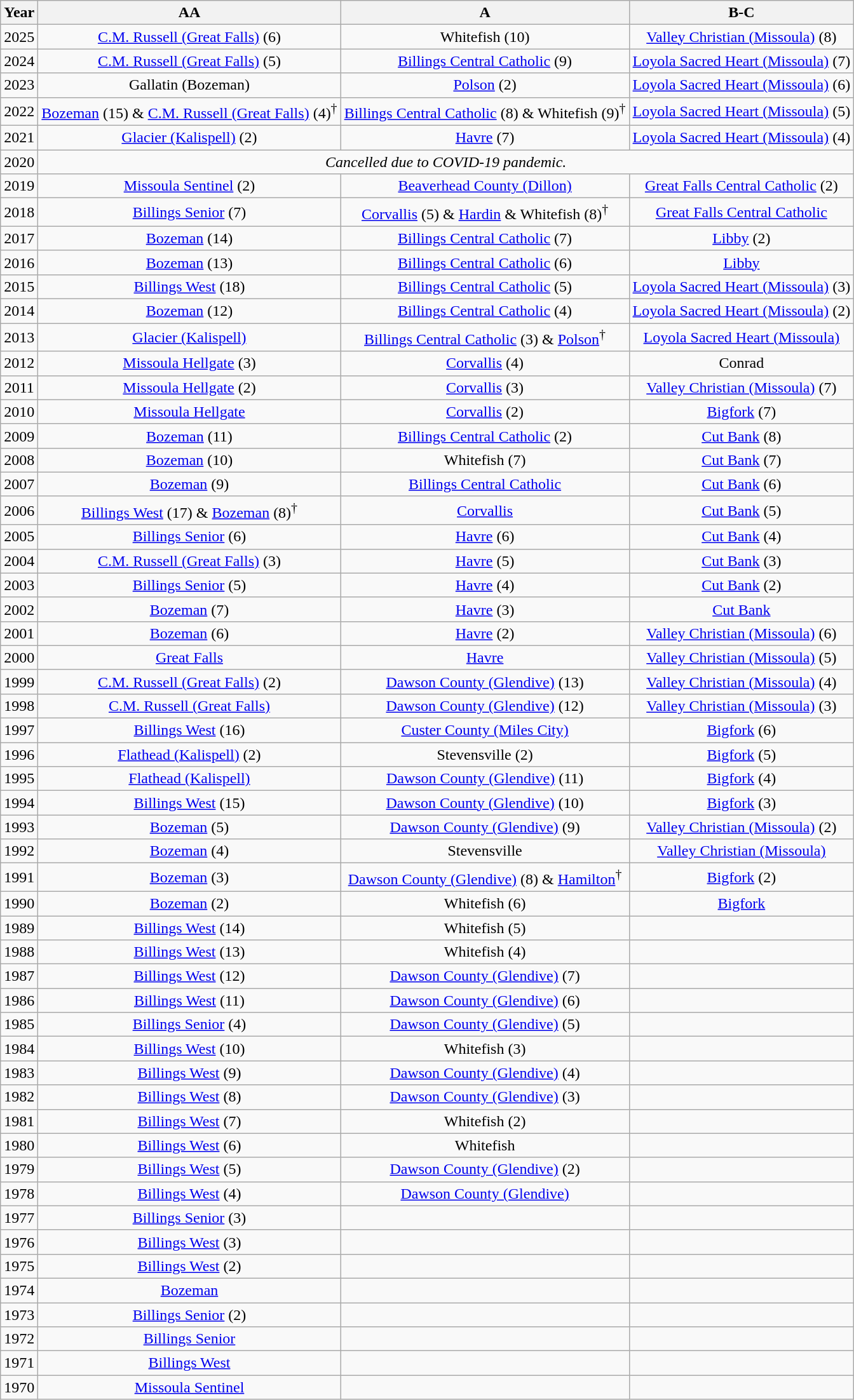<table class="wikitable" style="text-align:center">
<tr>
<th>Year</th>
<th>AA</th>
<th>A</th>
<th>B-C</th>
</tr>
<tr>
<td>2025</td>
<td><a href='#'>C.M. Russell (Great Falls)</a> (6)</td>
<td>Whitefish (10)</td>
<td><a href='#'>Valley Christian (Missoula)</a> (8)</td>
</tr>
<tr>
<td>2024</td>
<td><a href='#'>C.M. Russell (Great Falls)</a> (5)</td>
<td><a href='#'>Billings Central Catholic</a> (9)</td>
<td><a href='#'>Loyola Sacred Heart (Missoula)</a> (7)</td>
</tr>
<tr>
<td>2023</td>
<td>Gallatin (Bozeman)</td>
<td><a href='#'>Polson</a> (2)</td>
<td><a href='#'>Loyola Sacred Heart (Missoula)</a> (6)</td>
</tr>
<tr>
<td>2022</td>
<td><a href='#'>Bozeman</a> (15) & <a href='#'>C.M. Russell (Great Falls)</a> (4)<sup>†</sup></td>
<td><a href='#'>Billings Central Catholic</a> (8) & Whitefish (9)<sup>†</sup></td>
<td><a href='#'>Loyola Sacred Heart (Missoula)</a> (5)</td>
</tr>
<tr>
<td>2021</td>
<td><a href='#'>Glacier (Kalispell)</a> (2)</td>
<td><a href='#'>Havre</a> (7)</td>
<td><a href='#'>Loyola Sacred Heart (Missoula)</a> (4)</td>
</tr>
<tr>
<td>2020</td>
<td colspan="3"><em>Cancelled due to COVID-19 pandemic.</em></td>
</tr>
<tr>
<td>2019</td>
<td><a href='#'>Missoula Sentinel</a> (2)</td>
<td><a href='#'>Beaverhead County (Dillon)</a></td>
<td><a href='#'>Great Falls Central Catholic</a> (2)</td>
</tr>
<tr>
<td>2018</td>
<td><a href='#'>Billings Senior</a> (7)</td>
<td><a href='#'>Corvallis</a> (5) & <a href='#'>Hardin</a> & Whitefish (8)<sup>†</sup></td>
<td><a href='#'>Great Falls Central Catholic</a></td>
</tr>
<tr>
<td>2017</td>
<td><a href='#'>Bozeman</a> (14)</td>
<td><a href='#'>Billings Central Catholic</a> (7)</td>
<td><a href='#'>Libby</a> (2)</td>
</tr>
<tr>
<td>2016</td>
<td><a href='#'>Bozeman</a> (13)</td>
<td><a href='#'>Billings Central Catholic</a> (6)</td>
<td><a href='#'>Libby</a></td>
</tr>
<tr>
<td>2015</td>
<td><a href='#'>Billings West</a> (18)</td>
<td><a href='#'>Billings Central Catholic</a> (5)</td>
<td><a href='#'>Loyola Sacred Heart (Missoula)</a> (3)</td>
</tr>
<tr>
<td>2014</td>
<td><a href='#'>Bozeman</a> (12)</td>
<td><a href='#'>Billings Central Catholic</a> (4)</td>
<td><a href='#'>Loyola Sacred Heart (Missoula)</a> (2)</td>
</tr>
<tr>
<td>2013</td>
<td><a href='#'>Glacier (Kalispell)</a></td>
<td><a href='#'>Billings Central Catholic</a> (3) & <a href='#'>Polson</a><sup>†</sup></td>
<td><a href='#'>Loyola Sacred Heart (Missoula)</a></td>
</tr>
<tr>
<td>2012</td>
<td><a href='#'>Missoula Hellgate</a> (3)</td>
<td><a href='#'>Corvallis</a> (4)</td>
<td>Conrad</td>
</tr>
<tr>
<td>2011</td>
<td><a href='#'>Missoula Hellgate</a> (2)</td>
<td><a href='#'>Corvallis</a> (3)</td>
<td><a href='#'>Valley Christian (Missoula)</a> (7)</td>
</tr>
<tr>
<td>2010</td>
<td><a href='#'>Missoula Hellgate</a></td>
<td><a href='#'>Corvallis</a> (2)</td>
<td><a href='#'>Bigfork</a> (7)</td>
</tr>
<tr>
<td>2009</td>
<td><a href='#'>Bozeman</a> (11)</td>
<td><a href='#'>Billings Central Catholic</a> (2)</td>
<td><a href='#'>Cut Bank</a> (8)</td>
</tr>
<tr>
<td>2008</td>
<td><a href='#'>Bozeman</a> (10)</td>
<td>Whitefish (7)</td>
<td><a href='#'>Cut Bank</a> (7)</td>
</tr>
<tr>
<td>2007</td>
<td><a href='#'>Bozeman</a> (9)</td>
<td><a href='#'>Billings Central Catholic</a></td>
<td><a href='#'>Cut Bank</a> (6)</td>
</tr>
<tr>
<td>2006</td>
<td><a href='#'>Billings West</a> (17) & <a href='#'>Bozeman</a> (8)<sup>†</sup></td>
<td><a href='#'>Corvallis</a></td>
<td><a href='#'>Cut Bank</a> (5)</td>
</tr>
<tr>
<td>2005</td>
<td><a href='#'>Billings Senior</a> (6)</td>
<td><a href='#'>Havre</a> (6)</td>
<td><a href='#'>Cut Bank</a> (4)</td>
</tr>
<tr>
<td>2004</td>
<td><a href='#'>C.M. Russell (Great Falls)</a> (3)</td>
<td><a href='#'>Havre</a> (5)</td>
<td><a href='#'>Cut Bank</a> (3)</td>
</tr>
<tr>
<td>2003</td>
<td><a href='#'>Billings Senior</a> (5)</td>
<td><a href='#'>Havre</a> (4)</td>
<td><a href='#'>Cut Bank</a> (2)</td>
</tr>
<tr>
<td>2002</td>
<td><a href='#'>Bozeman</a> (7)</td>
<td><a href='#'>Havre</a> (3)</td>
<td><a href='#'>Cut Bank</a></td>
</tr>
<tr>
<td>2001</td>
<td><a href='#'>Bozeman</a> (6)</td>
<td><a href='#'>Havre</a> (2)</td>
<td><a href='#'>Valley Christian (Missoula)</a> (6)</td>
</tr>
<tr>
<td>2000</td>
<td><a href='#'>Great Falls</a></td>
<td><a href='#'>Havre</a></td>
<td><a href='#'>Valley Christian (Missoula)</a> (5)</td>
</tr>
<tr>
<td>1999</td>
<td><a href='#'>C.M. Russell (Great Falls)</a> (2)</td>
<td><a href='#'>Dawson County (Glendive)</a> (13)</td>
<td><a href='#'>Valley Christian (Missoula)</a> (4)</td>
</tr>
<tr>
<td>1998</td>
<td><a href='#'>C.M. Russell (Great Falls)</a></td>
<td><a href='#'>Dawson County (Glendive)</a> (12)</td>
<td><a href='#'>Valley Christian (Missoula)</a> (3)</td>
</tr>
<tr>
<td>1997</td>
<td><a href='#'>Billings West</a> (16)</td>
<td><a href='#'>Custer County (Miles City)</a></td>
<td><a href='#'>Bigfork</a> (6)</td>
</tr>
<tr>
<td>1996</td>
<td><a href='#'>Flathead (Kalispell)</a> (2)</td>
<td>Stevensville (2)</td>
<td><a href='#'>Bigfork</a> (5)</td>
</tr>
<tr>
<td>1995</td>
<td><a href='#'>Flathead (Kalispell)</a></td>
<td><a href='#'>Dawson County (Glendive)</a> (11)</td>
<td><a href='#'>Bigfork</a> (4)</td>
</tr>
<tr>
<td>1994</td>
<td><a href='#'>Billings West</a> (15)</td>
<td><a href='#'>Dawson County (Glendive)</a> (10)</td>
<td><a href='#'>Bigfork</a> (3)</td>
</tr>
<tr>
<td>1993</td>
<td><a href='#'>Bozeman</a> (5)</td>
<td><a href='#'>Dawson County (Glendive)</a> (9)</td>
<td><a href='#'>Valley Christian (Missoula)</a> (2)</td>
</tr>
<tr>
<td>1992</td>
<td><a href='#'>Bozeman</a> (4)</td>
<td>Stevensville</td>
<td><a href='#'>Valley Christian (Missoula)</a></td>
</tr>
<tr>
<td>1991</td>
<td><a href='#'>Bozeman</a> (3)</td>
<td><a href='#'>Dawson County (Glendive)</a> (8) & <a href='#'>Hamilton</a><sup>†</sup></td>
<td><a href='#'>Bigfork</a> (2)</td>
</tr>
<tr>
<td>1990</td>
<td><a href='#'>Bozeman</a> (2)</td>
<td>Whitefish (6)</td>
<td><a href='#'>Bigfork</a></td>
</tr>
<tr>
<td>1989</td>
<td><a href='#'>Billings West</a> (14)</td>
<td>Whitefish (5)</td>
<td></td>
</tr>
<tr>
<td>1988</td>
<td><a href='#'>Billings West</a> (13)</td>
<td>Whitefish (4)</td>
<td></td>
</tr>
<tr>
<td>1987</td>
<td><a href='#'>Billings West</a> (12)</td>
<td><a href='#'>Dawson County (Glendive)</a> (7)</td>
<td></td>
</tr>
<tr>
<td>1986</td>
<td><a href='#'>Billings West</a> (11)</td>
<td><a href='#'>Dawson County (Glendive)</a> (6)</td>
<td></td>
</tr>
<tr>
<td>1985</td>
<td><a href='#'>Billings Senior</a> (4)</td>
<td><a href='#'>Dawson County (Glendive)</a> (5)</td>
<td></td>
</tr>
<tr>
<td>1984</td>
<td><a href='#'>Billings West</a> (10)</td>
<td>Whitefish (3)</td>
<td></td>
</tr>
<tr>
<td>1983</td>
<td><a href='#'>Billings West</a> (9)</td>
<td><a href='#'>Dawson County (Glendive)</a> (4)</td>
<td></td>
</tr>
<tr>
<td>1982</td>
<td><a href='#'>Billings West</a> (8)</td>
<td><a href='#'>Dawson County (Glendive)</a> (3)</td>
<td></td>
</tr>
<tr>
<td>1981</td>
<td><a href='#'>Billings West</a> (7)</td>
<td>Whitefish (2)</td>
<td></td>
</tr>
<tr>
<td>1980</td>
<td><a href='#'>Billings West</a> (6)</td>
<td>Whitefish</td>
<td></td>
</tr>
<tr>
<td>1979</td>
<td><a href='#'>Billings West</a> (5)</td>
<td><a href='#'>Dawson County (Glendive)</a> (2)</td>
<td></td>
</tr>
<tr>
<td>1978</td>
<td><a href='#'>Billings West</a> (4)</td>
<td><a href='#'>Dawson County (Glendive)</a></td>
<td></td>
</tr>
<tr>
<td>1977</td>
<td><a href='#'>Billings Senior</a> (3)</td>
<td></td>
<td></td>
</tr>
<tr>
<td>1976</td>
<td><a href='#'>Billings West</a> (3)</td>
<td></td>
<td></td>
</tr>
<tr>
<td>1975</td>
<td><a href='#'>Billings West</a> (2)</td>
<td></td>
<td></td>
</tr>
<tr>
<td>1974</td>
<td><a href='#'>Bozeman</a></td>
<td></td>
<td></td>
</tr>
<tr>
<td>1973</td>
<td><a href='#'>Billings Senior</a> (2)</td>
<td></td>
<td></td>
</tr>
<tr>
<td>1972</td>
<td><a href='#'>Billings Senior</a></td>
<td></td>
<td></td>
</tr>
<tr>
<td>1971</td>
<td><a href='#'>Billings West</a></td>
<td></td>
<td></td>
</tr>
<tr>
<td>1970</td>
<td><a href='#'>Missoula Sentinel</a></td>
<td></td>
<td></td>
</tr>
</table>
